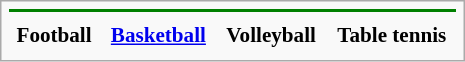<table class="infobox" style="font-size: 88%; width: 22em; text-align: center">
<tr>
<th colspan=4 style="font-size: 120%; background-color: green; color: white"></th>
</tr>
<tr>
<th style="text-align:center;"></th>
<th style="text-align:center;"></th>
<th style="text-align:center;"></th>
<th style="text-align:center;"></th>
</tr>
<tr>
<th style="text-align:center;"><strong>Football</strong></th>
<th style="text-align:center;"><a href='#'>Basketball</a></th>
<th style="text-align:center;">Volleyball</th>
<th style="text-align:center;">Table tennis</th>
</tr>
<tr>
</tr>
</table>
